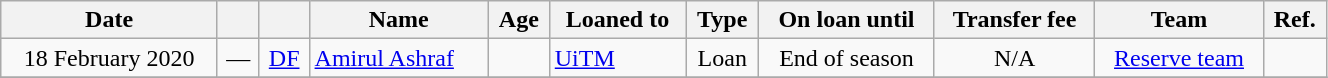<table class="wikitable sortable" style="width:70%; text-align:center; font-size:100%; text-align:centre;">
<tr>
<th>Date</th>
<th></th>
<th></th>
<th>Name</th>
<th>Age</th>
<th>Loaned to</th>
<th>Type</th>
<th>On loan until</th>
<th>Transfer fee</th>
<th>Team</th>
<th>Ref.</th>
</tr>
<tr>
<td>18 February 2020</td>
<td>—</td>
<td><a href='#'>DF</a></td>
<td style="text-align:left"> <a href='#'>Amirul Ashraf</a></td>
<td></td>
<td style="text-align:left"> <a href='#'>UiTM</a></td>
<td>Loan</td>
<td>End of season</td>
<td>N/A</td>
<td><a href='#'>Reserve team</a></td>
<td></td>
</tr>
<tr>
</tr>
</table>
